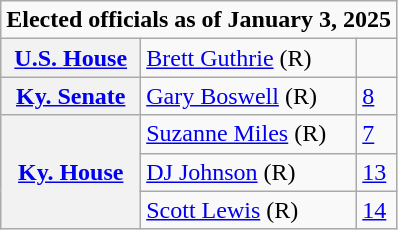<table class=wikitable>
<tr>
<td colspan="3"><strong>Elected officials as of January 3, 2025</strong></td>
</tr>
<tr>
<th scope=row><a href='#'>U.S. House</a></th>
<td><a href='#'>Brett Guthrie</a> (R)</td>
<td></td>
</tr>
<tr>
<th scope=row><a href='#'>Ky. Senate</a></th>
<td><a href='#'>Gary Boswell</a> (R)</td>
<td><a href='#'>8</a></td>
</tr>
<tr>
<th rowspan=3><a href='#'>Ky. House</a></th>
<td><a href='#'>Suzanne Miles</a> (R)</td>
<td><a href='#'>7</a></td>
</tr>
<tr>
<td><a href='#'>DJ Johnson</a> (R)</td>
<td><a href='#'>13</a></td>
</tr>
<tr>
<td><a href='#'>Scott Lewis</a> (R)</td>
<td><a href='#'>14</a></td>
</tr>
</table>
